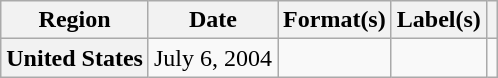<table class="wikitable plainrowheaders" style="text-align:left">
<tr>
<th scope="col">Region</th>
<th scope="col">Date</th>
<th scope="col">Format(s)</th>
<th scope="col">Label(s)</th>
<th scope="col"></th>
</tr>
<tr>
<th scope="row">United States</th>
<td>July 6, 2004</td>
<td></td>
<td></td>
<td></td>
</tr>
</table>
